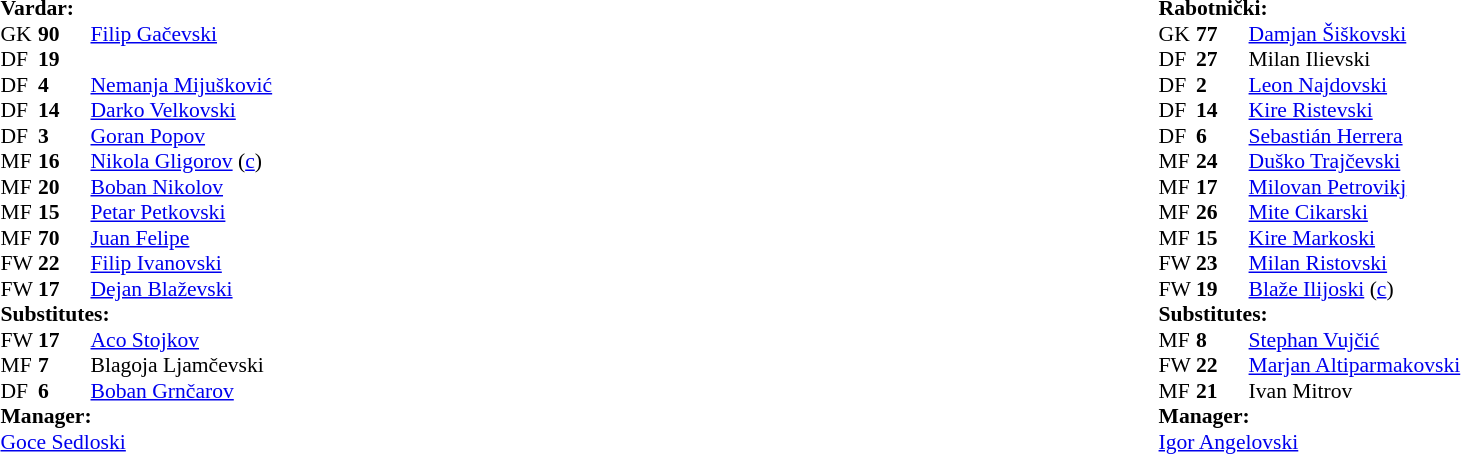<table width="100%">
<tr>
<td valign="top" width="40%"><br><table style="font-size: 90%" cellspacing="0" cellpadding="0">
<tr>
<td colspan="4"><strong>Vardar:</strong></td>
</tr>
<tr>
<th width="25"></th>
<th width="35"></th>
<th width="180"></th>
<th width="45"></th>
</tr>
<tr>
<td>GK</td>
<td><strong>90</strong></td>
<td> <a href='#'>Filip Gačevski</a></td>
</tr>
<tr>
<td>DF</td>
<td><strong>19</strong></td>
<td></td>
<td>  </td>
</tr>
<tr>
<td>DF</td>
<td><strong>4</strong></td>
<td> <a href='#'>Nemanja Mijušković</a></td>
<td>  </td>
</tr>
<tr>
<td>DF</td>
<td><strong>14</strong></td>
<td> <a href='#'>Darko Velkovski</a></td>
<td></td>
<td></td>
</tr>
<tr>
<td>DF</td>
<td><strong>3</strong></td>
<td> <a href='#'>Goran Popov</a></td>
</tr>
<tr>
<td>MF</td>
<td><strong>16</strong></td>
<td> <a href='#'>Nikola Gligorov</a> (<a href='#'>c</a>)</td>
</tr>
<tr>
<td>MF</td>
<td><strong>20</strong></td>
<td> <a href='#'>Boban Nikolov</a></td>
</tr>
<tr>
<td>MF</td>
<td><strong>15</strong></td>
<td> <a href='#'>Petar Petkovski</a></td>
<td></td>
<td></td>
</tr>
<tr>
<td>MF</td>
<td><strong>70</strong></td>
<td> <a href='#'>Juan Felipe</a></td>
</tr>
<tr>
<td>FW</td>
<td><strong>22</strong></td>
<td> <a href='#'>Filip Ivanovski</a></td>
</tr>
<tr>
<td>FW</td>
<td><strong>17</strong></td>
<td> <a href='#'>Dejan Blaževski</a></td>
<td></td>
<td></td>
</tr>
<tr>
<td colspan=3><strong>Substitutes:</strong></td>
</tr>
<tr>
<td>FW</td>
<td><strong>17</strong></td>
<td> <a href='#'>Aco Stojkov</a></td>
<td></td>
<td></td>
</tr>
<tr>
<td>MF</td>
<td><strong>7</strong></td>
<td> Blagoja Ljamčevski</td>
<td></td>
<td></td>
</tr>
<tr>
<td>DF</td>
<td><strong>6</strong></td>
<td> <a href='#'>Boban Grnčarov</a></td>
<td></td>
<td></td>
</tr>
<tr>
<td colspan=3><strong>Manager:</strong></td>
</tr>
<tr>
<td colspan="3"> <a href='#'>Goce Sedloski</a></td>
</tr>
</table>
</td>
<td valign="top" width="50%"><br><table style="font-size: 90%" cellspacing="0" cellpadding="0" align="center">
<tr>
<td colspan="4"><strong>Rabotnički:</strong></td>
</tr>
<tr>
<th width="25"></th>
<th width="35"></th>
<th width="170"></th>
<th width="45"></th>
</tr>
<tr>
<td>GK</td>
<td><strong>77</strong></td>
<td> <a href='#'>Damjan Šiškovski</a></td>
</tr>
<tr>
<td>DF</td>
<td><strong>27</strong></td>
<td> Milan Ilievski</td>
<td></td>
</tr>
<tr>
<td>DF</td>
<td><strong>2</strong></td>
<td> <a href='#'>Leon Najdovski</a></td>
</tr>
<tr>
<td>DF</td>
<td><strong>14</strong></td>
<td> <a href='#'>Kire Ristevski</a></td>
</tr>
<tr>
<td>DF</td>
<td><strong>6</strong></td>
<td> <a href='#'>Sebastián Herrera</a></td>
<td></td>
<td></td>
</tr>
<tr>
<td>MF</td>
<td><strong>24</strong></td>
<td> <a href='#'>Duško Trajčevski</a></td>
</tr>
<tr>
<td>MF</td>
<td><strong>17</strong></td>
<td> <a href='#'>Milovan Petrovikj</a></td>
</tr>
<tr>
<td>MF</td>
<td><strong>26</strong></td>
<td> <a href='#'>Mite Cikarski</a></td>
</tr>
<tr>
<td>MF</td>
<td><strong>15</strong></td>
<td> <a href='#'>Kire Markoski</a></td>
</tr>
<tr>
<td>FW</td>
<td><strong>23</strong></td>
<td> <a href='#'>Milan Ristovski</a></td>
<td></td>
<td></td>
</tr>
<tr>
<td>FW</td>
<td><strong>19</strong></td>
<td> <a href='#'>Blaže Ilijoski</a> (<a href='#'>c</a>)</td>
<td></td>
<td></td>
</tr>
<tr>
<td colspan=3><strong>Substitutes:</strong></td>
</tr>
<tr>
<td>MF</td>
<td><strong>8</strong></td>
<td> <a href='#'>Stephan Vujčić</a></td>
<td></td>
<td></td>
</tr>
<tr>
<td>FW</td>
<td><strong>22</strong></td>
<td> <a href='#'>Marjan Altiparmakovski</a></td>
<td></td>
<td></td>
</tr>
<tr>
<td>MF</td>
<td><strong>21</strong></td>
<td> Ivan Mitrov</td>
<td></td>
<td></td>
</tr>
<tr>
<td colspan=3><strong>Manager:</strong></td>
</tr>
<tr>
<td colspan="3"> <a href='#'>Igor Angelovski</a></td>
</tr>
</table>
</td>
</tr>
</table>
